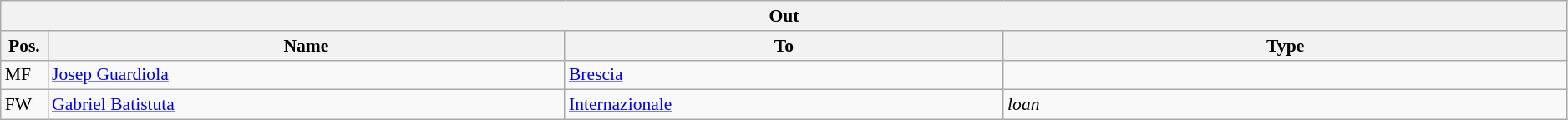<table class="wikitable" style="font-size:90%; width:99%">
<tr>
<th colspan=4>Out</th>
</tr>
<tr>
<th width=3%>Pos.</th>
<th width=33%>Name</th>
<th width=28%>To</th>
<th width=36%>Type</th>
</tr>
<tr>
<td>MF</td>
<td><a href='#'>Josep Guardiola</a></td>
<td><a href='#'>Brescia</a></td>
<td></td>
</tr>
<tr>
<td>FW</td>
<td><a href='#'>Gabriel Batistuta</a></td>
<td><a href='#'>Internazionale</a></td>
<td><em>loan</em></td>
</tr>
</table>
